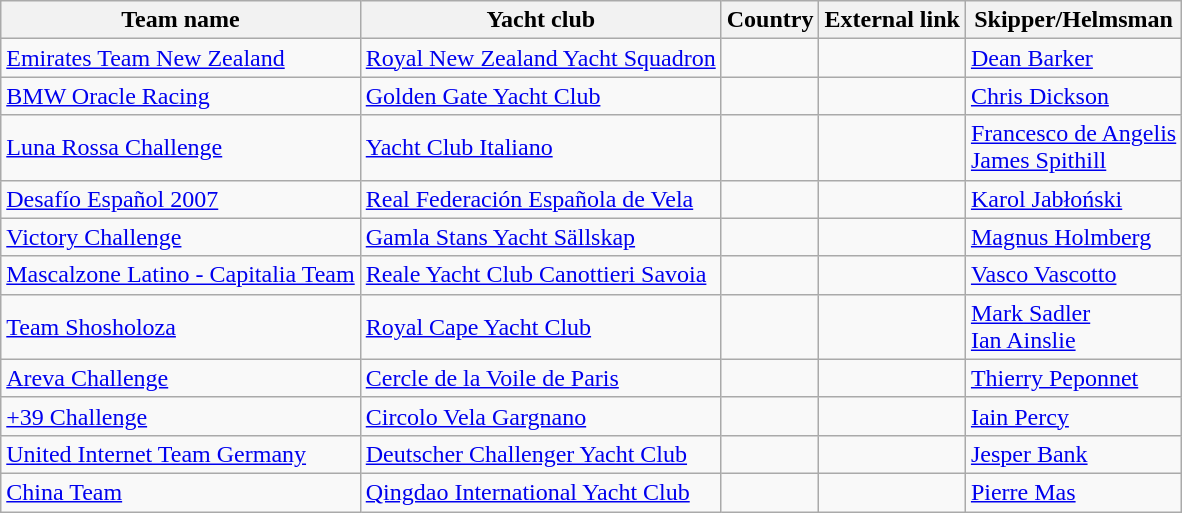<table class="wikitable">
<tr>
<th>Team name</th>
<th>Yacht club</th>
<th>Country</th>
<th>External link</th>
<th>Skipper/Helmsman</th>
</tr>
<tr>
<td><a href='#'>Emirates Team New Zealand</a></td>
<td><a href='#'>Royal New Zealand Yacht Squadron</a></td>
<td></td>
<td></td>
<td><a href='#'>Dean Barker</a></td>
</tr>
<tr>
<td><a href='#'>BMW Oracle Racing</a></td>
<td><a href='#'>Golden Gate Yacht Club</a></td>
<td></td>
<td></td>
<td><a href='#'>Chris Dickson</a></td>
</tr>
<tr>
<td><a href='#'>Luna Rossa Challenge</a></td>
<td><a href='#'>Yacht Club Italiano</a></td>
<td></td>
<td></td>
<td><a href='#'>Francesco de Angelis</a><br><a href='#'>James Spithill</a></td>
</tr>
<tr>
<td><a href='#'>Desafío Español 2007</a></td>
<td><a href='#'>Real Federación Española de Vela</a></td>
<td></td>
<td></td>
<td><a href='#'>Karol Jabłoński</a></td>
</tr>
<tr>
<td><a href='#'>Victory Challenge</a></td>
<td><a href='#'>Gamla Stans Yacht Sällskap</a></td>
<td></td>
<td></td>
<td><a href='#'>Magnus Holmberg</a></td>
</tr>
<tr>
<td><a href='#'>Mascalzone Latino - Capitalia Team</a></td>
<td><a href='#'>Reale Yacht Club Canottieri Savoia</a></td>
<td></td>
<td></td>
<td><a href='#'>Vasco Vascotto</a></td>
</tr>
<tr>
<td><a href='#'>Team Shosholoza</a></td>
<td><a href='#'>Royal Cape Yacht Club</a></td>
<td></td>
<td></td>
<td><a href='#'>Mark Sadler</a><br><a href='#'>Ian Ainslie</a></td>
</tr>
<tr>
<td><a href='#'>Areva Challenge</a></td>
<td><a href='#'>Cercle de la Voile de Paris</a></td>
<td></td>
<td></td>
<td><a href='#'>Thierry Peponnet</a></td>
</tr>
<tr>
<td><a href='#'>+39 Challenge</a></td>
<td><a href='#'>Circolo Vela Gargnano</a></td>
<td></td>
<td></td>
<td><a href='#'>Iain Percy</a></td>
</tr>
<tr>
<td><a href='#'>United Internet Team Germany</a></td>
<td><a href='#'>Deutscher Challenger Yacht Club</a></td>
<td></td>
<td></td>
<td><a href='#'>Jesper Bank</a></td>
</tr>
<tr>
<td><a href='#'>China Team</a></td>
<td><a href='#'>Qingdao International Yacht Club</a></td>
<td></td>
<td></td>
<td><a href='#'>Pierre Mas</a></td>
</tr>
</table>
